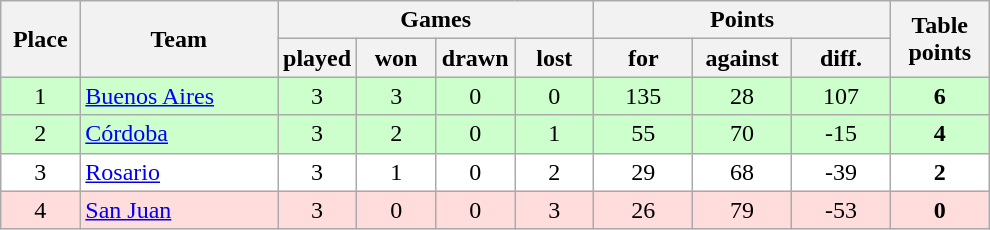<table class="wikitable">
<tr>
<th rowspan=2 width="8%">Place</th>
<th rowspan=2 width="20%">Team</th>
<th colspan=4 width="32%">Games</th>
<th colspan=3 width="30%">Points</th>
<th rowspan=2 width="10%">Table<br>points</th>
</tr>
<tr>
<th width="8%">played</th>
<th width="8%">won</th>
<th width="8%">drawn</th>
<th width="8%">lost</th>
<th width="10%">for</th>
<th width="10%">against</th>
<th width="10%">diff.</th>
</tr>
<tr align=center style="background: #ccffcc;">
<td>1</td>
<td align=left><a href='#'>Buenos Aires</a></td>
<td>3</td>
<td>3</td>
<td>0</td>
<td>0</td>
<td>135</td>
<td>28</td>
<td>107</td>
<td><strong>6</strong></td>
</tr>
<tr align=center style="background: #ccffcc;">
<td>2</td>
<td align=left><a href='#'>Córdoba</a></td>
<td>3</td>
<td>2</td>
<td>0</td>
<td>1</td>
<td>55</td>
<td>70</td>
<td>-15</td>
<td><strong>4</strong></td>
</tr>
<tr align=center style="background: #ffffff;">
<td>3</td>
<td align=left><a href='#'>Rosario</a></td>
<td>3</td>
<td>1</td>
<td>0</td>
<td>2</td>
<td>29</td>
<td>68</td>
<td>-39</td>
<td><strong>2</strong></td>
</tr>
<tr align=center style="background: #ffdddd;">
<td>4</td>
<td align=left><a href='#'>San Juan</a></td>
<td>3</td>
<td>0</td>
<td>0</td>
<td>3</td>
<td>26</td>
<td>79</td>
<td>-53</td>
<td><strong>0</strong></td>
</tr>
</table>
